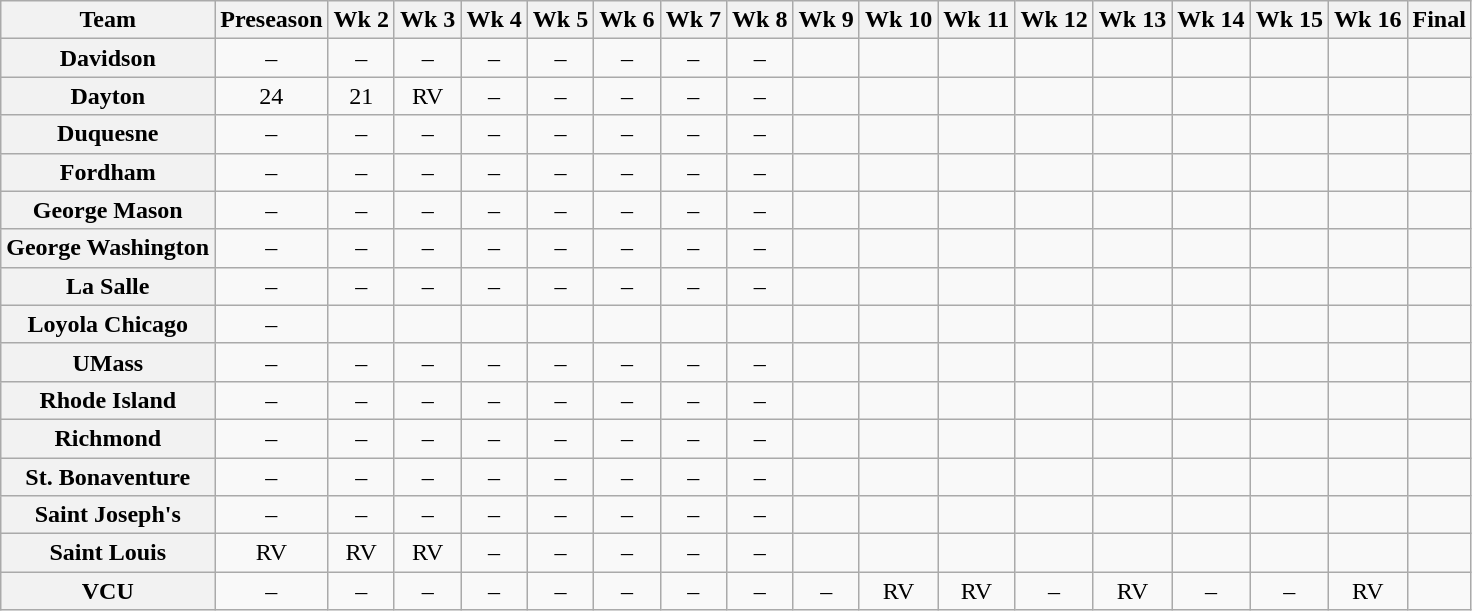<table class="wikitable" style="text-align:center">
<tr>
<th>Team</th>
<th>Preseason</th>
<th>Wk 2</th>
<th>Wk 3</th>
<th>Wk 4</th>
<th>Wk 5</th>
<th>Wk 6</th>
<th>Wk 7</th>
<th>Wk 8</th>
<th>Wk 9</th>
<th>Wk 10</th>
<th>Wk 11</th>
<th>Wk 12</th>
<th>Wk 13</th>
<th>Wk 14</th>
<th>Wk 15</th>
<th>Wk 16</th>
<th>Final</th>
</tr>
<tr>
<th>Davidson</th>
<td>–</td>
<td>–</td>
<td>–</td>
<td>–</td>
<td>–</td>
<td>–</td>
<td>–</td>
<td>–</td>
<td></td>
<td></td>
<td></td>
<td></td>
<td></td>
<td></td>
<td></td>
<td></td>
<td></td>
</tr>
<tr>
<th>Dayton</th>
<td>24</td>
<td>21</td>
<td>RV</td>
<td>–</td>
<td>–</td>
<td>–</td>
<td>–</td>
<td>–</td>
<td></td>
<td></td>
<td></td>
<td></td>
<td></td>
<td></td>
<td></td>
<td></td>
<td></td>
</tr>
<tr>
<th>Duquesne</th>
<td>–</td>
<td>–</td>
<td>–</td>
<td>–</td>
<td>–</td>
<td>–</td>
<td>–</td>
<td>–</td>
<td></td>
<td></td>
<td></td>
<td></td>
<td></td>
<td></td>
<td></td>
<td></td>
<td></td>
</tr>
<tr>
<th>Fordham</th>
<td>–</td>
<td>–</td>
<td>–</td>
<td>–</td>
<td>–</td>
<td>–</td>
<td>–</td>
<td>–</td>
<td></td>
<td></td>
<td></td>
<td></td>
<td></td>
<td></td>
<td></td>
<td></td>
<td></td>
</tr>
<tr>
<th>George Mason</th>
<td>–</td>
<td>–</td>
<td>–</td>
<td>–</td>
<td>–</td>
<td>–</td>
<td>–</td>
<td>–</td>
<td></td>
<td></td>
<td></td>
<td></td>
<td></td>
<td></td>
<td></td>
<td></td>
<td></td>
</tr>
<tr>
<th>George Washington</th>
<td>–</td>
<td>–</td>
<td>–</td>
<td>–</td>
<td>–</td>
<td>–</td>
<td>–</td>
<td>–</td>
<td></td>
<td></td>
<td></td>
<td></td>
<td></td>
<td></td>
<td></td>
<td></td>
<td></td>
</tr>
<tr>
<th>La Salle</th>
<td>–</td>
<td>–</td>
<td>–</td>
<td>–</td>
<td>–</td>
<td>–</td>
<td>–</td>
<td>–</td>
<td></td>
<td></td>
<td></td>
<td></td>
<td></td>
<td></td>
<td></td>
<td></td>
<td></td>
</tr>
<tr>
<th>Loyola Chicago</th>
<td>–</td>
<td></td>
<td></td>
<td></td>
<td></td>
<td></td>
<td></td>
<td></td>
<td></td>
<td></td>
<td></td>
<td></td>
<td></td>
<td></td>
<td></td>
<td></td>
<td></td>
</tr>
<tr>
<th>UMass</th>
<td>–</td>
<td>–</td>
<td>–</td>
<td>–</td>
<td>–</td>
<td>–</td>
<td>–</td>
<td>–</td>
<td></td>
<td></td>
<td></td>
<td></td>
<td></td>
<td></td>
<td></td>
<td></td>
<td></td>
</tr>
<tr>
<th>Rhode Island</th>
<td>–</td>
<td>–</td>
<td>–</td>
<td>–</td>
<td>–</td>
<td>–</td>
<td>–</td>
<td>–</td>
<td></td>
<td></td>
<td></td>
<td></td>
<td></td>
<td></td>
<td></td>
<td></td>
<td></td>
</tr>
<tr>
<th>Richmond</th>
<td>–</td>
<td>–</td>
<td>–</td>
<td>–</td>
<td>–</td>
<td>–</td>
<td>–</td>
<td>–</td>
<td></td>
<td></td>
<td></td>
<td></td>
<td></td>
<td></td>
<td></td>
<td></td>
<td></td>
</tr>
<tr>
<th>St. Bonaventure</th>
<td>–</td>
<td>–</td>
<td>–</td>
<td>–</td>
<td>–</td>
<td>–</td>
<td>–</td>
<td>–</td>
<td></td>
<td></td>
<td></td>
<td></td>
<td></td>
<td></td>
<td></td>
<td></td>
<td></td>
</tr>
<tr>
<th>Saint Joseph's</th>
<td>–</td>
<td>–</td>
<td>–</td>
<td>–</td>
<td>–</td>
<td>–</td>
<td>–</td>
<td>–</td>
<td></td>
<td></td>
<td></td>
<td></td>
<td></td>
<td></td>
<td></td>
<td></td>
<td></td>
</tr>
<tr>
<th>Saint Louis</th>
<td>RV</td>
<td>RV</td>
<td>RV</td>
<td>–</td>
<td>–</td>
<td>–</td>
<td>–</td>
<td>–</td>
<td></td>
<td></td>
<td></td>
<td></td>
<td></td>
<td></td>
<td></td>
<td></td>
<td></td>
</tr>
<tr>
<th>VCU</th>
<td>–</td>
<td>–</td>
<td>–</td>
<td>–</td>
<td>–</td>
<td>–</td>
<td>–</td>
<td>–</td>
<td>–</td>
<td>RV</td>
<td>RV</td>
<td>–</td>
<td>RV</td>
<td>–</td>
<td>–</td>
<td>RV</td>
<td></td>
</tr>
</table>
